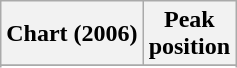<table class="wikitable sortable plainrowheaders">
<tr>
<th scope="col">Chart (2006)</th>
<th scope="col">Peak<br>position</th>
</tr>
<tr>
</tr>
<tr>
</tr>
</table>
